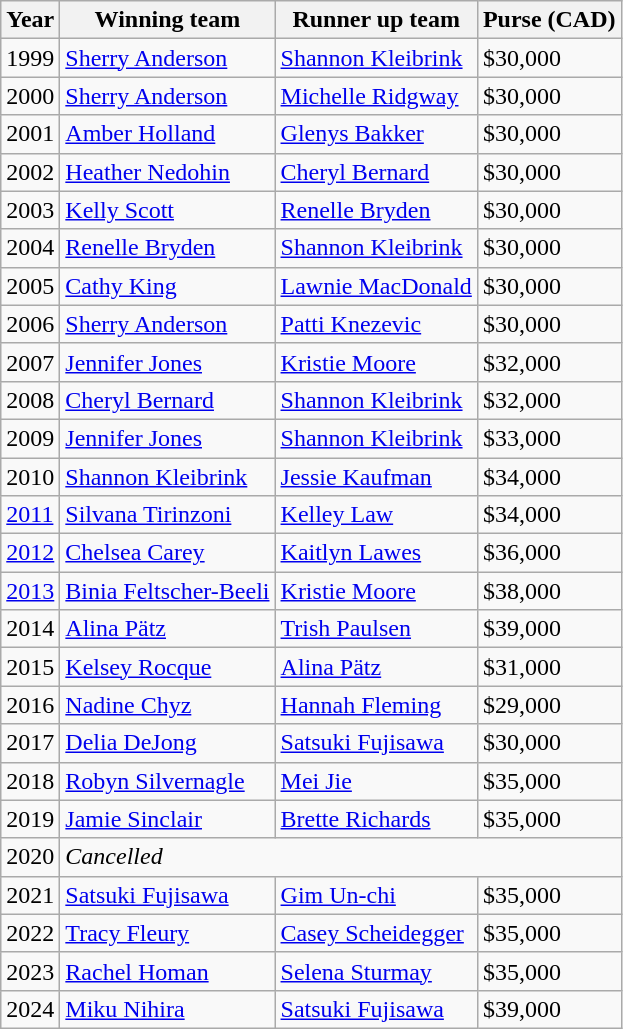<table class="wikitable">
<tr>
<th scope="col">Year</th>
<th scope="col">Winning team</th>
<th scope="col">Runner up team</th>
<th scope="col">Purse (CAD)</th>
</tr>
<tr>
<td>1999</td>
<td> <a href='#'>Sherry Anderson</a></td>
<td> <a href='#'>Shannon Kleibrink</a></td>
<td>$30,000</td>
</tr>
<tr>
<td>2000</td>
<td> <a href='#'>Sherry Anderson</a></td>
<td> <a href='#'>Michelle Ridgway</a></td>
<td>$30,000</td>
</tr>
<tr>
<td>2001</td>
<td> <a href='#'>Amber Holland</a></td>
<td> <a href='#'>Glenys Bakker</a></td>
<td>$30,000</td>
</tr>
<tr>
<td>2002</td>
<td> <a href='#'>Heather Nedohin</a></td>
<td> <a href='#'>Cheryl Bernard</a></td>
<td>$30,000</td>
</tr>
<tr>
<td>2003</td>
<td> <a href='#'>Kelly Scott</a></td>
<td> <a href='#'>Renelle Bryden</a></td>
<td>$30,000</td>
</tr>
<tr>
<td>2004</td>
<td> <a href='#'>Renelle Bryden</a></td>
<td> <a href='#'>Shannon Kleibrink</a></td>
<td>$30,000</td>
</tr>
<tr>
<td>2005</td>
<td> <a href='#'>Cathy King</a></td>
<td> <a href='#'>Lawnie MacDonald</a></td>
<td>$30,000</td>
</tr>
<tr>
<td>2006</td>
<td> <a href='#'>Sherry Anderson</a></td>
<td> <a href='#'>Patti Knezevic</a></td>
<td>$30,000</td>
</tr>
<tr>
<td>2007</td>
<td> <a href='#'>Jennifer Jones</a></td>
<td> <a href='#'>Kristie Moore</a></td>
<td>$32,000</td>
</tr>
<tr>
<td>2008</td>
<td> <a href='#'>Cheryl Bernard</a></td>
<td> <a href='#'>Shannon Kleibrink</a></td>
<td>$32,000</td>
</tr>
<tr>
<td>2009</td>
<td> <a href='#'>Jennifer Jones</a></td>
<td> <a href='#'>Shannon Kleibrink</a></td>
<td>$33,000</td>
</tr>
<tr>
<td>2010</td>
<td> <a href='#'>Shannon Kleibrink</a></td>
<td> <a href='#'>Jessie Kaufman</a></td>
<td>$34,000</td>
</tr>
<tr>
<td><a href='#'>2011</a></td>
<td> <a href='#'>Silvana Tirinzoni</a></td>
<td> <a href='#'>Kelley Law</a></td>
<td>$34,000</td>
</tr>
<tr>
<td><a href='#'>2012</a></td>
<td> <a href='#'>Chelsea Carey</a></td>
<td> <a href='#'>Kaitlyn Lawes</a></td>
<td>$36,000</td>
</tr>
<tr>
<td><a href='#'>2013</a></td>
<td> <a href='#'>Binia Feltscher-Beeli</a></td>
<td> <a href='#'>Kristie Moore</a></td>
<td>$38,000</td>
</tr>
<tr>
<td>2014</td>
<td> <a href='#'>Alina Pätz</a></td>
<td> <a href='#'>Trish Paulsen</a></td>
<td>$39,000</td>
</tr>
<tr>
<td>2015</td>
<td> <a href='#'>Kelsey Rocque</a></td>
<td> <a href='#'>Alina Pätz</a></td>
<td>$31,000</td>
</tr>
<tr>
<td>2016</td>
<td> <a href='#'>Nadine Chyz</a></td>
<td> <a href='#'>Hannah Fleming</a></td>
<td>$29,000</td>
</tr>
<tr>
<td>2017</td>
<td> <a href='#'>Delia DeJong</a></td>
<td> <a href='#'>Satsuki Fujisawa</a></td>
<td>$30,000</td>
</tr>
<tr>
<td>2018</td>
<td> <a href='#'>Robyn Silvernagle</a></td>
<td> <a href='#'>Mei Jie</a></td>
<td>$35,000</td>
</tr>
<tr>
<td>2019</td>
<td> <a href='#'>Jamie Sinclair</a></td>
<td> <a href='#'>Brette Richards</a></td>
<td>$35,000</td>
</tr>
<tr>
<td>2020</td>
<td colspan="3"><em>Cancelled</em></td>
</tr>
<tr>
<td>2021</td>
<td> <a href='#'>Satsuki Fujisawa</a></td>
<td> <a href='#'>Gim Un-chi</a></td>
<td>$35,000</td>
</tr>
<tr>
<td>2022</td>
<td> <a href='#'>Tracy Fleury</a></td>
<td> <a href='#'>Casey Scheidegger</a></td>
<td>$35,000</td>
</tr>
<tr>
<td>2023</td>
<td> <a href='#'>Rachel Homan</a></td>
<td> <a href='#'>Selena Sturmay</a></td>
<td>$35,000</td>
</tr>
<tr>
<td>2024</td>
<td> <a href='#'>Miku Nihira</a></td>
<td> <a href='#'>Satsuki Fujisawa</a></td>
<td>$39,000</td>
</tr>
</table>
